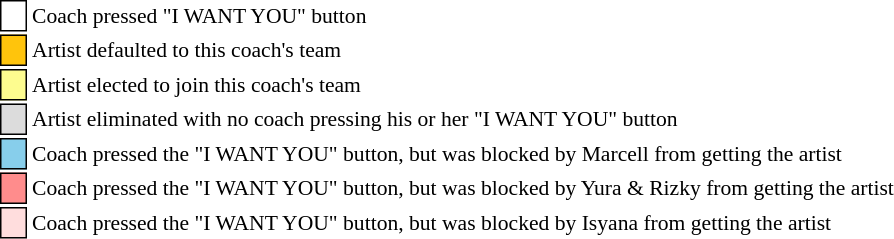<table class="toccolours" style="font-size: 90%; white-space: nowrap;">
<tr>
<td style="background:white; border:1px solid black;"> <strong></strong> </td>
<td>Coach pressed "I WANT YOU" button</td>
</tr>
<tr>
<td style="background:#ffc40c; border:1px solid black;">    </td>
<td>Artist defaulted to this coach's team</td>
</tr>
<tr>
<td style="background:#fdfc8f; border:1px solid black;">    </td>
<td style="padding-right: 8px">Artist elected to join this coach's team</td>
</tr>
<tr>
<td style="background:#dcdcdc; border:1px solid black;">    </td>
<td>Artist eliminated with no coach pressing his or her "I WANT YOU" button</td>
</tr>
<tr>
<td style="background:#87ceeb; border:1px solid black;"> <strong></strong> </td>
<td>Coach pressed the "I WANT YOU" button, but was blocked by Marcell from getting the artist</td>
</tr>
<tr>
<td style="background:#FF8C8C; border:1px solid black;"> <strong></strong> </td>
<td>Coach pressed the "I WANT YOU" button, but was blocked by Yura & Rizky from getting the artist</td>
</tr>
<tr>
<td style="background:#ffdddd; border:1px solid black;"> <strong></strong> </td>
<td>Coach pressed the "I WANT YOU" button, but was blocked by Isyana from getting the artist</td>
</tr>
<tr>
</tr>
</table>
